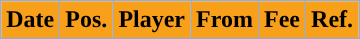<table class="wikitable plainrowheaders sortable">
<tr>
<th style="background:#F9A01B; color:#000000; ">Date</th>
<th style="background:#F9A01B; color:#000000; ">Pos.</th>
<th style="background:#F9A01B; color:#000000; ">Player</th>
<th style="background:#F9A01B; color:#000000; ">From</th>
<th style="background:#F9A01B; color:#000000; ">Fee</th>
<th style="background:#F9A01B; color:#000000; ">Ref.</th>
</tr>
</table>
